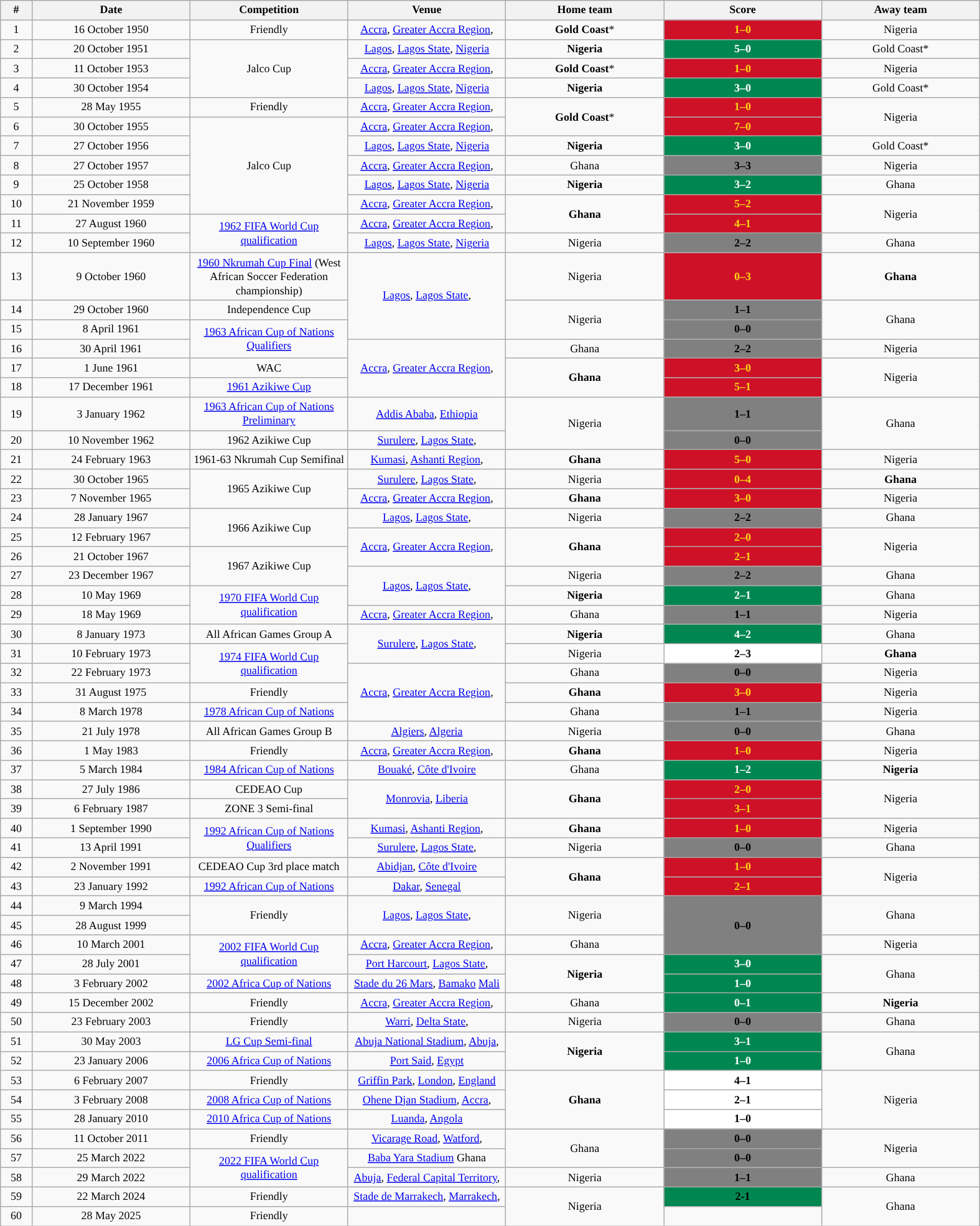<table class="wikitable sortable collapsible collapsed" style="width:1050px; font-size: 12px">
<tr>
<th width="2%">#</th>
<th width="10%" class="unsortable">Date</th>
<th width="10%">Competition</th>
<th width="10%">Venue</th>
<th width="10%">Home team</th>
<th width="10%">Score</th>
<th width="10%">Away team</th>
</tr>
<tr style="text-align:center;">
<td>1</td>
<td>16 October 1950</td>
<td>Friendly</td>
<td><a href='#'>Accra</a>, <a href='#'>Greater Accra Region</a>, </td>
<td><strong>Gold Coast</strong>*</td>
<td style="background:#CE1126; color:#FCD116;"><strong>1–0</strong></td>
<td>Nigeria</td>
</tr>
<tr style="text-align:center;">
<td>2</td>
<td>20 October 1951</td>
<td rowspan="3">Jalco Cup</td>
<td><a href='#'>Lagos</a>, <a href='#'>Lagos State</a>, <a href='#'>Nigeria</a></td>
<td><strong>Nigeria</strong></td>
<td style="background:#008751; color:White;"><strong>5–0</strong></td>
<td>Gold Coast*</td>
</tr>
<tr style="text-align:center;">
<td>3</td>
<td>11 October 1953</td>
<td><a href='#'>Accra</a>, <a href='#'>Greater Accra Region</a>, </td>
<td><strong>Gold Coast</strong>*</td>
<td style="background:#CE1126; color:#FCD116;"><strong>1–0</strong></td>
<td>Nigeria</td>
</tr>
<tr style="text-align:center;">
<td>4</td>
<td>30 October 1954</td>
<td><a href='#'>Lagos</a>, <a href='#'>Lagos State</a>, <a href='#'>Nigeria</a></td>
<td><strong>Nigeria</strong></td>
<td style="background:#008751; color:White;"><strong>3–0</strong></td>
<td>Gold Coast*</td>
</tr>
<tr style="text-align:center;">
<td>5</td>
<td>28 May 1955</td>
<td>Friendly</td>
<td><a href='#'>Accra</a>, <a href='#'>Greater Accra Region</a>, </td>
<td rowspan="2"><strong>Gold Coast</strong>*</td>
<td style="background:#CE1126; color:#FCD116;"><strong>1–0</strong></td>
<td rowspan="2">Nigeria</td>
</tr>
<tr style="text-align:center;">
<td>6</td>
<td>30 October 1955</td>
<td rowspan="5">Jalco Cup</td>
<td><a href='#'>Accra</a>, <a href='#'>Greater Accra Region</a>, </td>
<td style="background:#CE1126; color:#FCD116;"><strong>7–0</strong></td>
</tr>
<tr style="text-align:center;">
<td>7</td>
<td>27 October 1956</td>
<td><a href='#'>Lagos</a>, <a href='#'>Lagos State</a>, <a href='#'>Nigeria</a></td>
<td><strong>Nigeria</strong></td>
<td style="background:#008751; color:White;"><strong>3–0</strong></td>
<td>Gold Coast*</td>
</tr>
<tr style="text-align:center;">
<td>8</td>
<td>27 October 1957</td>
<td><a href='#'>Accra</a>, <a href='#'>Greater Accra Region</a>, </td>
<td>Ghana</td>
<td style="background:grey;"><strong>3–3</strong></td>
<td>Nigeria</td>
</tr>
<tr style="text-align:center;">
<td>9</td>
<td>25 October 1958</td>
<td><a href='#'>Lagos</a>, <a href='#'>Lagos State</a>, <a href='#'>Nigeria</a></td>
<td><strong>Nigeria</strong></td>
<td style="background:#008751; color:White;"><strong>3–2</strong></td>
<td>Ghana</td>
</tr>
<tr style="text-align:center;">
<td>10</td>
<td>21 November 1959</td>
<td><a href='#'>Accra</a>, <a href='#'>Greater Accra Region</a>, </td>
<td rowspan="2"><strong>Ghana</strong></td>
<td style="background:#CE1126; color:#FCD116;"><strong>5–2</strong></td>
<td rowspan="2">Nigeria</td>
</tr>
<tr style="text-align:center;">
<td>11</td>
<td>27 August 1960</td>
<td rowspan="2"><a href='#'>1962 FIFA World Cup qualification</a></td>
<td><a href='#'>Accra</a>, <a href='#'>Greater Accra Region</a>, </td>
<td style="background:#CE1126; color:#FCD116;"><strong>4–1</strong></td>
</tr>
<tr style="text-align:center;">
<td>12</td>
<td>10 September 1960</td>
<td><a href='#'>Lagos</a>, <a href='#'>Lagos State</a>, <a href='#'>Nigeria</a></td>
<td>Nigeria</td>
<td style="background:grey;"><strong>2–2</strong></td>
<td>Ghana</td>
</tr>
<tr style="text-align:center;">
<td>13</td>
<td>9 October 1960</td>
<td><a href='#'>1960 Nkrumah Cup Final</a> (West African Soccer Federation championship)</td>
<td rowspan="3"><a href='#'>Lagos</a>, <a href='#'>Lagos State</a>, </td>
<td>Nigeria</td>
<td style="background:#CE1126; color:#FCD116;"><strong>0–3</strong></td>
<td><strong>Ghana</strong></td>
</tr>
<tr style="text-align:center;">
<td>14</td>
<td>29 October 1960</td>
<td>Independence Cup</td>
<td rowspan="2">Nigeria</td>
<td style="background:grey;"><strong>1–1</strong></td>
<td rowspan="2">Ghana</td>
</tr>
<tr style="text-align:center;">
<td>15</td>
<td>8 April 1961</td>
<td rowspan="2"><a href='#'>1963 African Cup of Nations Qualifiers</a></td>
<td style="background:grey;"><strong>0–0</strong></td>
</tr>
<tr style="text-align:center;">
<td>16</td>
<td>30 April 1961</td>
<td rowspan="3"><a href='#'>Accra</a>, <a href='#'>Greater Accra Region</a>, </td>
<td>Ghana</td>
<td style="background:grey;"><strong>2–2</strong></td>
<td>Nigeria</td>
</tr>
<tr style="text-align:center;">
<td>17</td>
<td>1 June 1961</td>
<td>WAC</td>
<td rowspan="2"><strong>Ghana</strong></td>
<td style="background:#CE1126; color:#FCD116;"><strong>3–0</strong></td>
<td rowspan="2">Nigeria</td>
</tr>
<tr style="text-align:center;">
<td>18</td>
<td>17 December 1961</td>
<td><a href='#'>1961 Azikiwe Cup</a></td>
<td style="background:#CE1126; color:#FCD116;"><strong>5–1</strong></td>
</tr>
<tr style="text-align:center;">
<td>19</td>
<td>3 January 1962</td>
<td><a href='#'>1963 African Cup of Nations Preliminary</a></td>
<td><a href='#'>Addis Ababa</a>,  <a href='#'>Ethiopia</a></td>
<td rowspan="2">Nigeria</td>
<td style="background:grey;"><strong>1–1</strong></td>
<td rowspan="2">Ghana</td>
</tr>
<tr style="text-align:center;">
<td>20</td>
<td>10 November 1962</td>
<td>1962 Azikiwe Cup</td>
<td><a href='#'>Surulere</a>, <a href='#'>Lagos State</a>, </td>
<td style="background:grey;"><strong>0–0</strong></td>
</tr>
<tr style="text-align:center;">
<td>21</td>
<td>24 February 1963</td>
<td>1961-63 Nkrumah Cup Semifinal</td>
<td><a href='#'>Kumasi</a>, <a href='#'>Ashanti Region</a>, </td>
<td><strong>Ghana</strong></td>
<td style="background:#CE1126; color:#FCD116;"><strong>5–0</strong></td>
<td>Nigeria</td>
</tr>
<tr style="text-align:center;">
<td>22</td>
<td>30 October 1965</td>
<td rowspan="2">1965 Azikiwe Cup</td>
<td><a href='#'>Surulere</a>, <a href='#'>Lagos State</a>, </td>
<td>Nigeria</td>
<td style="background:#CE1126; color:#FCD116;"><strong>0–4</strong></td>
<td><strong>Ghana</strong></td>
</tr>
<tr style="text-align:center;">
<td>23</td>
<td>7 November 1965</td>
<td><a href='#'>Accra</a>, <a href='#'>Greater Accra Region</a>, </td>
<td><strong>Ghana</strong></td>
<td style="background:#CE1126; color:#FCD116;"><strong>3–0</strong></td>
<td>Nigeria</td>
</tr>
<tr style="text-align:center;">
<td>24</td>
<td>28 January 1967</td>
<td rowspan="2">1966 Azikiwe Cup</td>
<td><a href='#'>Lagos</a>, <a href='#'>Lagos State</a>, </td>
<td>Nigeria</td>
<td style="background:grey;"><strong>2–2</strong></td>
<td>Ghana</td>
</tr>
<tr style="text-align:center;">
<td>25</td>
<td>12 February 1967</td>
<td rowspan="2"><a href='#'>Accra</a>, <a href='#'>Greater Accra Region</a>, </td>
<td rowspan="2"><strong>Ghana</strong></td>
<td style="background:#CE1126; color:#FCD116;"><strong>2–0</strong></td>
<td rowspan="2">Nigeria</td>
</tr>
<tr style="text-align:center;">
<td>26</td>
<td>21 October 1967</td>
<td rowspan="2">1967 Azikiwe Cup</td>
<td style="background:#CE1126; color:#FCD116;"><strong>2–1</strong></td>
</tr>
<tr style="text-align:center;">
<td>27</td>
<td>23 December 1967</td>
<td rowspan="2"><a href='#'>Lagos</a>, <a href='#'>Lagos State</a>, </td>
<td>Nigeria</td>
<td style="background:grey;"><strong>2–2</strong></td>
<td>Ghana</td>
</tr>
<tr style="text-align:center;">
<td>28</td>
<td>10 May 1969</td>
<td rowspan="2"><a href='#'>1970 FIFA World Cup qualification</a></td>
<td><strong>Nigeria</strong></td>
<td style="background:#008751; color:White;"><strong>2–1</strong></td>
<td>Ghana</td>
</tr>
<tr style="text-align:center;">
<td>29</td>
<td>18 May 1969</td>
<td><a href='#'>Accra</a>, <a href='#'>Greater Accra Region</a>, </td>
<td>Ghana</td>
<td style="background:grey;"><strong>1–1</strong></td>
<td>Nigeria</td>
</tr>
<tr style="text-align:center;">
<td>30</td>
<td>8 January 1973</td>
<td>All African Games Group A</td>
<td rowspan="2"><a href='#'>Surulere</a>, <a href='#'>Lagos State</a>, </td>
<td><strong>Nigeria</strong></td>
<td style="background:#008751; color:White;"><strong>4–2</strong></td>
<td>Ghana</td>
</tr>
<tr style="text-align:center;">
<td>31</td>
<td>10 February 1973</td>
<td rowspan="2"><a href='#'>1974 FIFA World Cup qualification</a></td>
<td>Nigeria</td>
<td style="background:white; color:black;"><strong>2–3</strong></td>
<td><strong>Ghana</strong></td>
</tr>
<tr style="text-align:center;">
<td>32</td>
<td>22 February 1973</td>
<td rowspan="3"><a href='#'>Accra</a>, <a href='#'>Greater Accra Region</a>, </td>
<td>Ghana</td>
<td style="background:grey;"><strong>0–0</strong></td>
<td>Nigeria</td>
</tr>
<tr style="text-align:center;">
<td>33</td>
<td>31 August 1975</td>
<td>Friendly</td>
<td><strong>Ghana</strong></td>
<td style="background:#CE1126; color:#FCD116;"><strong>3–0</strong></td>
<td>Nigeria</td>
</tr>
<tr style="text-align:center;">
<td>34</td>
<td>8 March 1978</td>
<td><a href='#'>1978 African Cup of Nations</a></td>
<td>Ghana</td>
<td style="background:grey;"><strong>1–1</strong></td>
<td>Nigeria</td>
</tr>
<tr style="text-align:center;">
<td>35</td>
<td>21 July 1978</td>
<td>All African Games Group B</td>
<td><a href='#'>Algiers</a>,  <a href='#'>Algeria</a></td>
<td>Nigeria</td>
<td style="background:grey;"><strong>0–0</strong></td>
<td>Ghana</td>
</tr>
<tr style="text-align:center;">
<td>36</td>
<td>1 May 1983</td>
<td>Friendly</td>
<td><a href='#'>Accra</a>, <a href='#'>Greater Accra Region</a>, </td>
<td><strong>Ghana</strong></td>
<td style="background:#CE1126; color:#FCD116;"><strong>1–0</strong></td>
<td>Nigeria</td>
</tr>
<tr style="text-align:center;">
<td>37</td>
<td>5 March 1984</td>
<td><a href='#'>1984 African Cup of Nations</a></td>
<td><a href='#'>Bouaké</a>,  <a href='#'>Côte d'Ivoire</a></td>
<td>Ghana</td>
<td style="background:#008751; color:White;"><strong>1–2</strong></td>
<td><strong>Nigeria</strong></td>
</tr>
<tr style="text-align:center;">
<td>38</td>
<td>27 July 1986</td>
<td>CEDEAO Cup</td>
<td rowspan="2"><a href='#'>Monrovia</a>,  <a href='#'>Liberia</a></td>
<td rowspan="2"><strong>Ghana</strong></td>
<td style="background:#CE1126; color:#FCD116;"><strong>2–0</strong></td>
<td rowspan="2">Nigeria</td>
</tr>
<tr style="text-align:center;">
<td>39</td>
<td>6 February 1987</td>
<td>ZONE 3 Semi-final</td>
<td style="background:#CE1126; color:#FCD116;"><strong>3–1</strong></td>
</tr>
<tr style="text-align:center;">
<td>40</td>
<td>1 September 1990</td>
<td rowspan="2"><a href='#'>1992 African Cup of Nations Qualifiers</a></td>
<td><a href='#'>Kumasi</a>, <a href='#'>Ashanti Region</a>, </td>
<td><strong>Ghana</strong></td>
<td style="background:#CE1126; color:#FCD116;"><strong>1–0</strong></td>
<td>Nigeria</td>
</tr>
<tr style="text-align:center;">
<td>41</td>
<td>13 April 1991</td>
<td><a href='#'>Surulere</a>, <a href='#'>Lagos State</a>, </td>
<td>Nigeria</td>
<td style="background:grey;"><strong>0–0</strong></td>
<td>Ghana</td>
</tr>
<tr style="text-align:center;">
<td>42</td>
<td>2 November 1991</td>
<td>CEDEAO Cup 3rd place match</td>
<td><a href='#'>Abidjan</a>,  <a href='#'>Côte d'Ivoire</a></td>
<td rowspan="2"><strong>Ghana</strong></td>
<td style="background:#CE1126; color:#FCD116;"><strong>1–0</strong></td>
<td rowspan="2">Nigeria</td>
</tr>
<tr style="text-align:center;">
<td>43</td>
<td>23 January 1992</td>
<td><a href='#'>1992 African Cup of Nations</a></td>
<td><a href='#'>Dakar</a>,  <a href='#'>Senegal</a></td>
<td style="background:#CE1126; color:#FCD116;"><strong>2–1</strong></td>
</tr>
<tr style="text-align:center;">
<td>44</td>
<td>9 March 1994</td>
<td rowspan="2">Friendly</td>
<td rowspan="2"><a href='#'>Lagos</a>, <a href='#'>Lagos State</a>, </td>
<td rowspan="2">Nigeria</td>
<td rowspan="3" style="background:grey;"><strong>0–0</strong></td>
<td rowspan="2">Ghana</td>
</tr>
<tr style="text-align:center;">
<td>45</td>
<td>28 August 1999</td>
</tr>
<tr style="text-align:center;">
<td>46</td>
<td>10 March 2001</td>
<td rowspan="2"><a href='#'>2002 FIFA World Cup qualification</a></td>
<td><a href='#'>Accra</a>, <a href='#'>Greater Accra Region</a>, </td>
<td>Ghana</td>
<td>Nigeria</td>
</tr>
<tr style="text-align:center;">
<td>47</td>
<td>28 July 2001</td>
<td><a href='#'>Port Harcourt</a>, <a href='#'>Lagos State</a>, </td>
<td rowspan="2"><strong>Nigeria</strong></td>
<td style="background:#008751; color:White;"><strong>3–0</strong></td>
<td rowspan="2">Ghana</td>
</tr>
<tr style="text-align:center;">
<td>48</td>
<td>3 February 2002</td>
<td><a href='#'>2002 Africa Cup of Nations</a></td>
<td><a href='#'>Stade du 26 Mars</a>, <a href='#'>Bamako</a>  <a href='#'>Mali</a></td>
<td style="background:#008751; color:White;"><strong>1–0</strong></td>
</tr>
<tr style="text-align:center;">
<td>49</td>
<td>15 December 2002</td>
<td>Friendly</td>
<td><a href='#'>Accra</a>, <a href='#'>Greater Accra Region</a>, </td>
<td>Ghana</td>
<td style="background:#008751; color:White;"><strong>0–1</strong></td>
<td><strong>Nigeria</strong></td>
</tr>
<tr style="text-align:center;">
<td>50</td>
<td>23 February 2003</td>
<td>Friendly</td>
<td><a href='#'>Warri</a>, <a href='#'>Delta State</a>, </td>
<td>Nigeria</td>
<td style="background:grey;"><strong>0–0</strong></td>
<td>Ghana</td>
</tr>
<tr style="text-align:center;">
<td>51</td>
<td>30 May 2003</td>
<td><a href='#'>LG Cup Semi-final</a></td>
<td><a href='#'>Abuja National Stadium</a>, <a href='#'>Abuja</a>, </td>
<td rowspan="2"><strong>Nigeria</strong></td>
<td style="background:#008751; color:White;"><strong>3–1</strong></td>
<td rowspan="2">Ghana</td>
</tr>
<tr style="text-align:center;">
<td>52</td>
<td>23 January 2006</td>
<td><a href='#'>2006 Africa Cup of Nations</a></td>
<td><a href='#'>Port Said</a>,  <a href='#'>Egypt</a></td>
<td style="background:#008751; color:White;"><strong>1–0</strong></td>
</tr>
<tr style="text-align:center;">
<td>53</td>
<td>6 February 2007</td>
<td>Friendly</td>
<td><a href='#'>Griffin Park</a>, <a href='#'>London</a>,  <a href='#'>England</a></td>
<td rowspan="3"><strong>Ghana</strong></td>
<td style="background:#FFFFFF;"><span><strong>4–1</strong></span></td>
<td rowspan="3">Nigeria</td>
</tr>
<tr style="text-align:center;">
<td>54</td>
<td>3 February 2008</td>
<td><a href='#'>2008 Africa Cup of Nations</a></td>
<td><a href='#'>Ohene Djan Stadium</a>, <a href='#'>Accra</a>, </td>
<td style="background:#FFFFFF; color:#000000;"><strong>2–1</strong></td>
</tr>
<tr style="text-align:center;">
<td>55</td>
<td>28 January 2010</td>
<td><a href='#'>2010 Africa Cup of Nations</a></td>
<td><a href='#'>Luanda</a>,  <a href='#'>Angola</a></td>
<td style="background:#FFFFFF; color:#000000;"><strong>1–0</strong></td>
</tr>
<tr style="text-align:center;">
<td>56</td>
<td>11 October 2011</td>
<td>Friendly</td>
<td><a href='#'>Vicarage Road</a>, <a href='#'>Watford</a>, </td>
<td rowspan="2">Ghana</td>
<td style="background:grey;"><strong>0–0</strong></td>
<td rowspan="2">Nigeria</td>
</tr>
<tr style="text-align:center;">
<td>57</td>
<td>25 March 2022</td>
<td rowspan="2"><a href='#'>2022 FIFA World Cup qualification</a></td>
<td><a href='#'>Baba Yara Stadium</a>  Ghana</td>
<td style="background:grey;"><strong>0–0</strong></td>
</tr>
<tr style="text-align:center;">
<td>58</td>
<td>29 March 2022</td>
<td><a href='#'>Abuja</a>, <a href='#'>Federal Capital Territory</a>, </td>
<td>Nigeria</td>
<td style="background:grey;"><strong>1–1</strong></td>
<td>Ghana</td>
</tr>
<tr style="text-align:center;">
<td>59</td>
<td>22 March 2024</td>
<td>Friendly</td>
<td><a href='#'>Stade de Marrakech</a>, <a href='#'>Marrakech</a>, </td>
<td rowspan=2>Nigeria</td>
<td - style="background:#008751;color;White;"><strong>2-1</strong></td>
<td rowspan=2>Ghana</td>
</tr>
<tr style="text-align:center;">
<td>60</td>
<td>28 May 2025</td>
<td>Friendly</td>
<td></td>
<td></td>
</tr>
</table>
